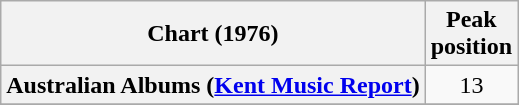<table class="wikitable sortable plainrowheaders" style="text-align:center">
<tr>
<th>Chart (1976)</th>
<th>Peak<br>position</th>
</tr>
<tr>
<th scope="row">Australian Albums (<a href='#'>Kent Music Report</a>)</th>
<td>13</td>
</tr>
<tr>
</tr>
</table>
